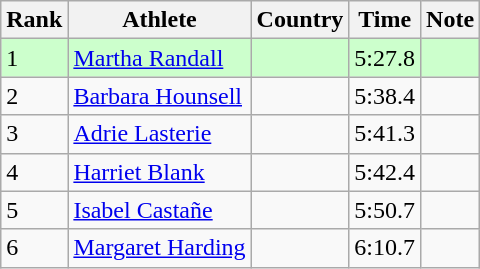<table class="wikitable sortable">
<tr>
<th>Rank</th>
<th>Athlete</th>
<th>Country</th>
<th>Time</th>
<th>Note</th>
</tr>
<tr bgcolor=#CCFFCC>
<td>1</td>
<td><a href='#'>Martha Randall</a></td>
<td></td>
<td>5:27.8</td>
<td></td>
</tr>
<tr>
<td>2</td>
<td><a href='#'>Barbara Hounsell</a></td>
<td></td>
<td>5:38.4</td>
<td></td>
</tr>
<tr>
<td>3</td>
<td><a href='#'>Adrie Lasterie</a></td>
<td></td>
<td>5:41.3</td>
<td></td>
</tr>
<tr>
<td>4</td>
<td><a href='#'>Harriet Blank</a></td>
<td></td>
<td>5:42.4</td>
<td></td>
</tr>
<tr>
<td>5</td>
<td><a href='#'>Isabel Castañe</a></td>
<td></td>
<td>5:50.7</td>
<td></td>
</tr>
<tr>
<td>6</td>
<td><a href='#'>Margaret Harding</a></td>
<td></td>
<td>6:10.7</td>
<td></td>
</tr>
</table>
